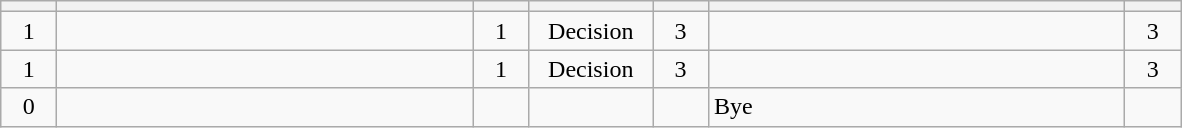<table class="wikitable" style="text-align: center;">
<tr>
<th width=30></th>
<th width=270></th>
<th width=30></th>
<th width=75></th>
<th width=30></th>
<th width=270></th>
<th width=30></th>
</tr>
<tr>
<td>1</td>
<td align=left><strong></strong></td>
<td>1</td>
<td>Decision</td>
<td>3</td>
<td align=left></td>
<td>3</td>
</tr>
<tr>
<td>1</td>
<td align=left><strong></strong></td>
<td>1</td>
<td>Decision</td>
<td>3</td>
<td align=left></td>
<td>3</td>
</tr>
<tr>
<td>0</td>
<td align=left><strong></strong></td>
<td></td>
<td></td>
<td></td>
<td align=left>Bye</td>
<td></td>
</tr>
</table>
